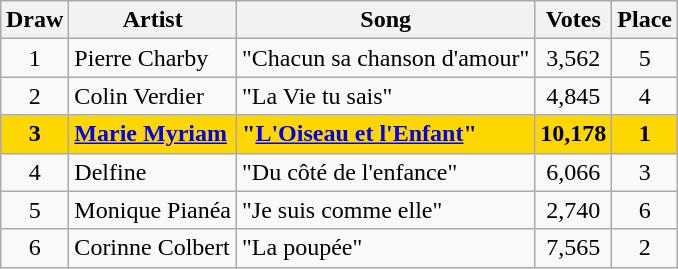<table class="sortable wikitable" style="margin: 1em auto 1em auto; text-align:center">
<tr>
<th>Draw</th>
<th>Artist</th>
<th>Song</th>
<th>Votes</th>
<th>Place</th>
</tr>
<tr>
<td>1</td>
<td align="left">Pierre Charby</td>
<td align="left">"Chacun sa chanson d'amour"</td>
<td>3,562</td>
<td>5</td>
</tr>
<tr>
<td>2</td>
<td align="left">Colin Verdier</td>
<td align="left">"La Vie tu sais"</td>
<td>4,845</td>
<td>4</td>
</tr>
<tr style="font-weight:bold; background:gold;">
<td>3</td>
<td align="left"><a href='#'>Marie Myriam</a></td>
<td align="left">"<a href='#'>L'Oiseau et l'Enfant</a>"</td>
<td>10,178</td>
<td>1</td>
</tr>
<tr>
<td>4</td>
<td align="left">Delfine</td>
<td align="left">"Du côté de l'enfance"</td>
<td>6,066</td>
<td>3</td>
</tr>
<tr>
<td>5</td>
<td align="left">Monique Pianéa</td>
<td align="left">"Je suis comme elle"</td>
<td>2,740</td>
<td>6</td>
</tr>
<tr>
<td>6</td>
<td align="left">Corinne Colbert</td>
<td align="left">"La poupée"</td>
<td>7,565</td>
<td>2</td>
</tr>
</table>
